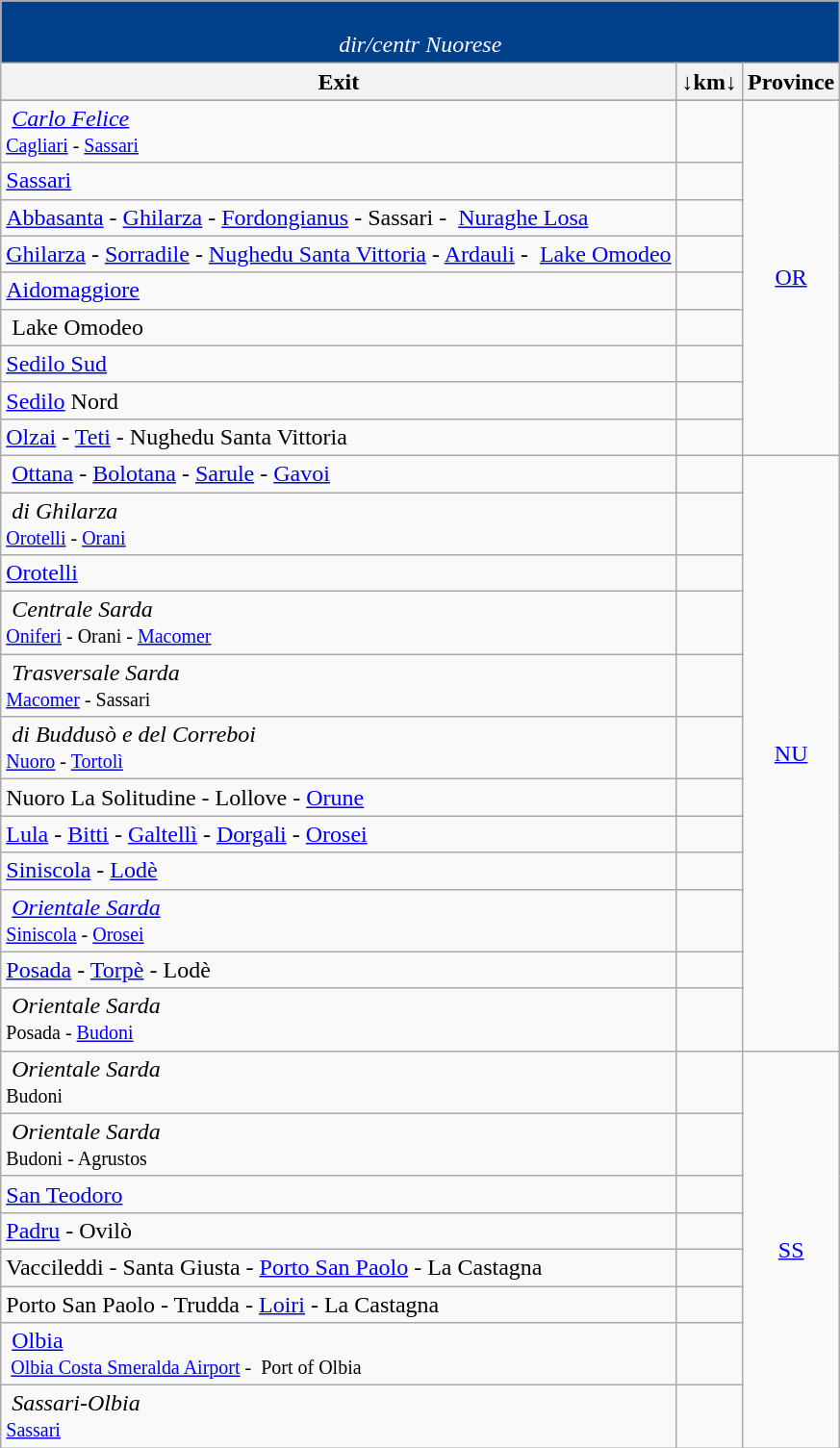<table class="wikitable">
<tr align="center" bgcolor="00408B" style="color: white;font-size:100%;">
<td colspan="3"><br><em>dir/centr Nuorese</em><br></td>
</tr>
<tr>
<th>Exit</th>
<th>↓km↓</th>
<th>Province</th>
</tr>
<tr>
</tr>
<tr>
<td>   <em><a href='#'>Carlo Felice</a></em><br><small><a href='#'>Cagliari</a> - <a href='#'>Sassari</a></small></td>
<td></td>
<td rowspan="9" align="center"><a href='#'>OR</a></td>
</tr>
<tr>
<td> <a href='#'>Sassari</a></td>
<td></td>
</tr>
<tr>
<td> <a href='#'>Abbasanta</a> - <a href='#'>Ghilarza</a> - <a href='#'>Fordongianus</a> - Sassari -  <a href='#'>Nuraghe Losa</a></td>
<td></td>
</tr>
<tr>
<td> <a href='#'>Ghilarza</a> - <a href='#'>Sorradile</a> - <a href='#'>Nughedu Santa Vittoria</a> - <a href='#'>Ardauli</a> -  <a href='#'>Lake Omodeo</a></td>
<td></td>
</tr>
<tr>
<td> <a href='#'>Aidomaggiore</a></td>
<td></td>
</tr>
<tr>
<td>  Lake Omodeo</td>
<td></td>
</tr>
<tr>
<td> <a href='#'>Sedilo Sud</a></td>
<td></td>
</tr>
<tr>
<td> <a href='#'>Sedilo</a> Nord</td>
<td></td>
</tr>
<tr>
<td> <a href='#'>Olzai</a> - <a href='#'>Teti</a> - Nughedu Santa Vittoria</td>
<td></td>
</tr>
<tr>
<td>  <a href='#'>Ottana</a> - <a href='#'>Bolotana</a> - <a href='#'>Sarule</a> - <a href='#'>Gavoi</a></td>
<td></td>
<td rowspan="12" align="center"><a href='#'>NU</a></td>
</tr>
<tr>
<td>  <em>di Ghilarza<br></em><small><a href='#'>Orotelli</a> - <a href='#'>Orani</a></small></td>
<td></td>
</tr>
<tr>
<td> <a href='#'>Orotelli</a></td>
<td></td>
</tr>
<tr>
<td>  <em>Centrale Sarda</em><br><small><a href='#'>Oniferi</a> - Orani - <a href='#'>Macomer</a></small></td>
<td></td>
</tr>
<tr>
<td>  <em>Trasversale Sarda</em><br><small><a href='#'>Macomer</a> - Sassari</small></td>
<td></td>
</tr>
<tr>
<td>  <em>di Buddusò e del Correboi</em><br><small><a href='#'>Nuoro</a> - <a href='#'>Tortolì</a></small></td>
<td></td>
</tr>
<tr>
<td> Nuoro La Solitudine - Lollove - <a href='#'>Orune</a></td>
<td></td>
</tr>
<tr>
<td> <a href='#'>Lula</a> - <a href='#'>Bitti</a> - <a href='#'>Galtellì</a> - <a href='#'>Dorgali</a> - <a href='#'>Orosei</a></td>
<td></td>
</tr>
<tr>
<td> <a href='#'>Siniscola</a> - <a href='#'>Lodè</a></td>
<td></td>
</tr>
<tr>
<td>  <em><a href='#'>Orientale Sarda</a></em><small><br><a href='#'>Siniscola</a> - <a href='#'>Orosei</a></small></td>
<td></td>
</tr>
<tr>
<td> <a href='#'>Posada</a> - <a href='#'>Torpè</a> - Lodè</td>
<td></td>
</tr>
<tr>
<td>  <em>Orientale Sarda</em><br><small>Posada - <a href='#'>Budoni</a></small></td>
<td></td>
</tr>
<tr>
<td>  <em>Orientale Sarda</em><br><small>Budoni</small></td>
<td></td>
<td rowspan="8" align="center"><a href='#'>SS</a></td>
</tr>
<tr>
<td>  <em>Orientale Sarda</em><br><small>Budoni - Agrustos</small></td>
<td></td>
</tr>
<tr>
<td> <a href='#'>San Teodoro</a></td>
<td></td>
</tr>
<tr>
<td> <a href='#'>Padru</a> - Ovilò</td>
<td></td>
</tr>
<tr>
<td> Vaccileddi - Santa Giusta - <a href='#'>Porto San Paolo</a> - La Castagna</td>
<td></td>
</tr>
<tr>
<td> Porto San Paolo - Trudda - <a href='#'>Loiri</a> - La Castagna</td>
<td></td>
</tr>
<tr>
<td>  <a href='#'>Olbia</a><br><small> <a href='#'>Olbia Costa Smeralda Airport</a> -  Port of Olbia</small></td>
<td></td>
</tr>
<tr>
<td>  <em>Sassari-Olbia</em><br><small><a href='#'>Sassari</a></small></td>
<td></td>
</tr>
</table>
